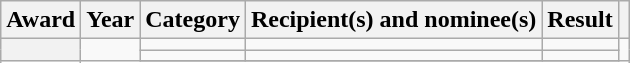<table class="wikitable plainrowheaders sortable">
<tr>
<th scope="col">Award</th>
<th scope="col">Year</th>
<th scope="col">Category</th>
<th scope="col">Recipient(s) and nominee(s)</th>
<th scope="col">Result</th>
<th scope="col" class="unsortable"></th>
</tr>
<tr>
<th scope="row" rowspan="7"></th>
<td rowspan="7"></td>
<td></td>
<td></td>
<td></td>
<td rowspan="7"></td>
</tr>
<tr>
<td></td>
<td></td>
<td></td>
</tr>
<tr>
</tr>
</table>
